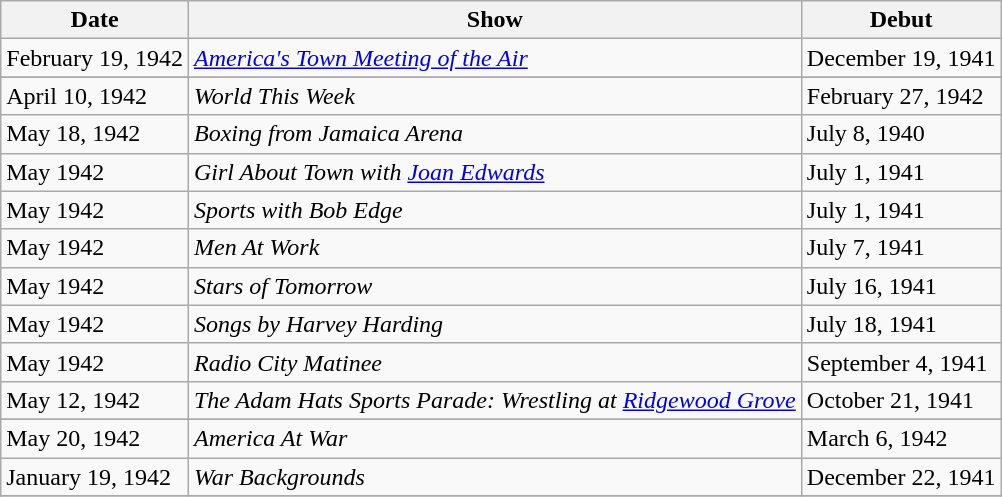<table class="wikitable">
<tr>
<th>Date</th>
<th>Show</th>
<th>Debut</th>
</tr>
<tr>
<td>February 19, 1942</td>
<td><em><a href='#'>America's Town Meeting of the Air</a></em></td>
<td>December 19, 1941</td>
</tr>
<tr>
</tr>
<tr>
<td>April 10, 1942</td>
<td><em>World This Week</em></td>
<td>February 27, 1942</td>
</tr>
<tr>
<td>May 18, 1942</td>
<td><em>Boxing from Jamaica Arena</em></td>
<td>July 8, 1940</td>
</tr>
<tr>
<td>May 1942</td>
<td><em>Girl About Town with <a href='#'>Joan Edwards</a></em></td>
<td>July 1, 1941</td>
</tr>
<tr>
<td>May 1942</td>
<td><em>Sports with Bob Edge</em></td>
<td>July 1, 1941</td>
</tr>
<tr>
<td>May 1942</td>
<td><em>Men At Work</em></td>
<td>July 7, 1941</td>
</tr>
<tr>
<td>May 1942</td>
<td><em>Stars of Tomorrow</em></td>
<td>July 16, 1941</td>
</tr>
<tr>
<td>May 1942</td>
<td><em>Songs by Harvey Harding</em></td>
<td>July 18, 1941</td>
</tr>
<tr>
<td>May 1942</td>
<td><em>Radio City Matinee</em></td>
<td>September 4, 1941</td>
</tr>
<tr>
<td>May 12, 1942</td>
<td><em>The Adam Hats Sports Parade: Wrestling at <a href='#'>Ridgewood Grove</a></em></td>
<td>October 21, 1941</td>
</tr>
<tr>
</tr>
<tr>
<td>May 20, 1942</td>
<td><em>America At War</em></td>
<td>March 6, 1942</td>
</tr>
<tr>
<td>January 19, 1942</td>
<td><em>War Backgrounds</em></td>
<td>December 22, 1941</td>
</tr>
<tr>
</tr>
</table>
